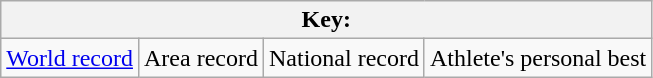<table class="wikitable">
<tr>
<th colspan=4>Key:</th>
</tr>
<tr>
<td><a href='#'>World record</a></td>
<td>Area record</td>
<td>National record</td>
<td>Athlete's personal best</td>
</tr>
</table>
